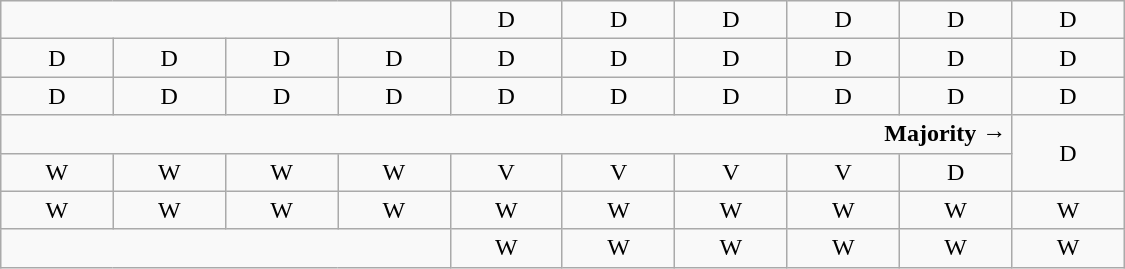<table class="wikitable" style="text-align:center" width=750px>
<tr>
<td colspan=4> </td>
<td>D</td>
<td>D</td>
<td>D</td>
<td>D</td>
<td>D</td>
<td>D</td>
</tr>
<tr>
<td>D</td>
<td>D</td>
<td>D</td>
<td>D</td>
<td>D</td>
<td>D</td>
<td>D</td>
<td>D</td>
<td>D</td>
<td>D</td>
</tr>
<tr>
<td>D</td>
<td>D</td>
<td>D</td>
<td>D</td>
<td>D</td>
<td>D</td>
<td>D</td>
<td>D</td>
<td>D</td>
<td>D<br></td>
</tr>
<tr>
<td colspan=9 align=right><strong>Majority →</strong></td>
<td rowspan=2 >D<br></td>
</tr>
<tr>
<td>W<br></td>
<td>W<br></td>
<td>W<br></td>
<td>W<br></td>
<td>V<br></td>
<td>V<br></td>
<td>V<br></td>
<td>V<br></td>
<td>D<br></td>
</tr>
<tr>
<td width=50px >W<br></td>
<td width=50px >W<br></td>
<td width=50px >W<br></td>
<td width=50px >W<br></td>
<td width=50px >W<br></td>
<td width=50px >W<br></td>
<td width=50px >W</td>
<td width=50px >W</td>
<td width=50px >W</td>
<td width=50px >W</td>
</tr>
<tr>
<td colspan=4> </td>
<td>W</td>
<td>W</td>
<td>W</td>
<td>W</td>
<td>W</td>
<td>W</td>
</tr>
</table>
